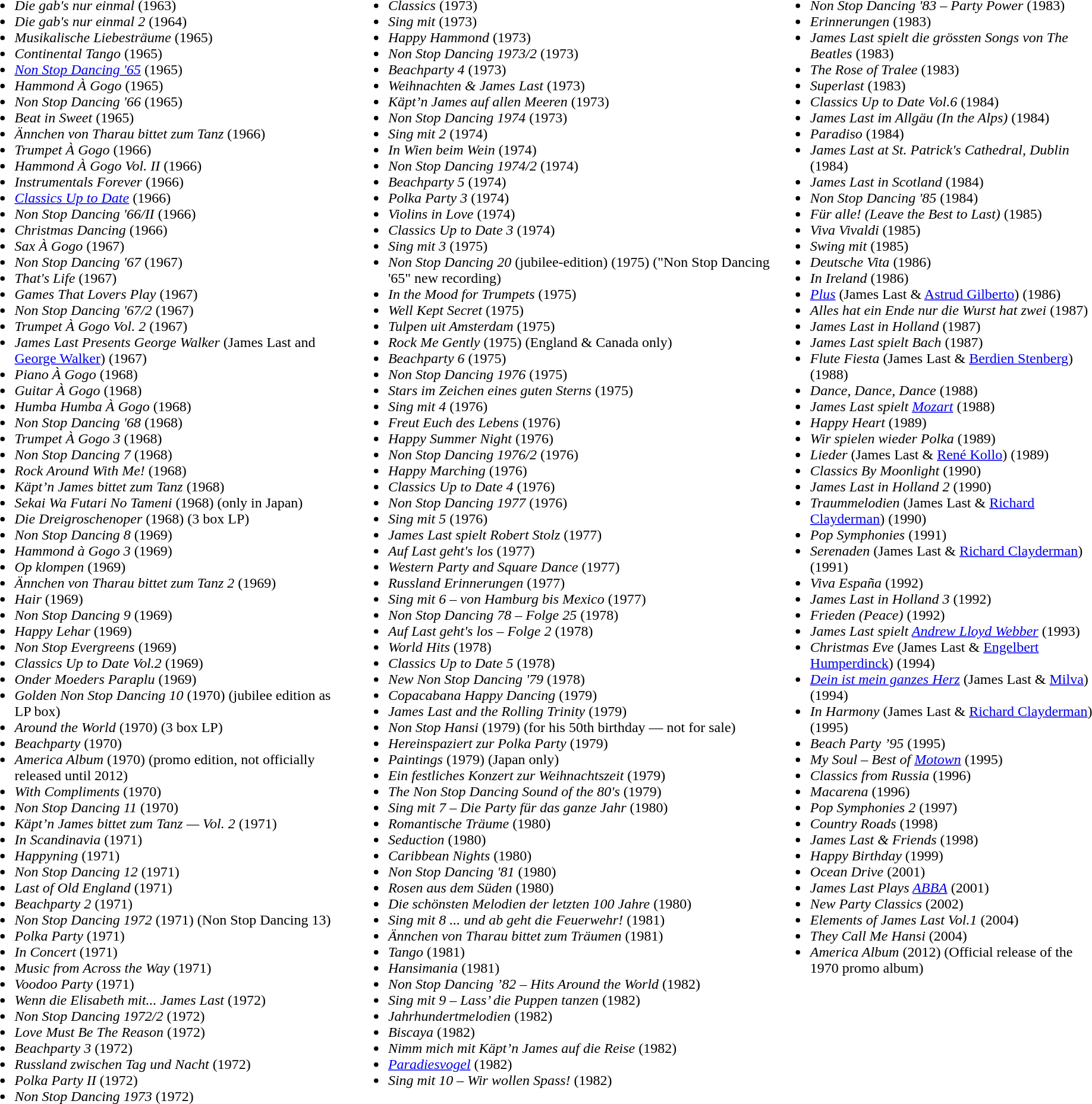<table>
<tr>
<td valign="top"><br><ul><li><em>Die gab's nur einmal</em> (1963)</li><li><em>Die gab's nur einmal 2</em> (1964)</li><li><em>Musikalische Liebesträume</em> (1965)</li><li><em>Continental Tango</em> (1965)</li><li><em><a href='#'>Non Stop Dancing '65</a></em> (1965)</li><li><em>Hammond À Gogo</em> (1965)</li><li><em>Non Stop Dancing '66</em> (1965)</li><li><em>Beat in Sweet</em> (1965)</li><li><em>Ännchen von Tharau bittet zum Tanz</em> (1966)</li><li><em>Trumpet À Gogo</em> (1966)</li><li><em>Hammond À Gogo Vol. II</em> (1966)</li><li><em>Instrumentals Forever</em> (1966)</li><li><em><a href='#'>Classics Up to Date</a></em> (1966)</li><li><em>Non Stop Dancing '66/II</em> (1966)</li><li><em>Christmas Dancing</em> (1966)</li><li><em>Sax À Gogo</em> (1967)</li><li><em>Non Stop Dancing '67</em> (1967)</li><li><em>That's Life</em> (1967)</li><li><em>Games That Lovers Play</em> (1967)</li><li><em>Non Stop Dancing '67/2</em> (1967)</li><li><em>Trumpet À Gogo Vol. 2</em> (1967)</li><li><em>James Last Presents George Walker</em> (James Last and <a href='#'>George Walker</a>) (1967)</li><li><em>Piano À Gogo</em> (1968)</li><li><em>Guitar À Gogo</em> (1968)</li><li><em>Humba Humba À Gogo</em> (1968)</li><li><em>Non Stop Dancing '68</em> (1968)</li><li><em>Trumpet À Gogo 3</em> (1968)</li><li><em>Non Stop Dancing 7</em> (1968)</li><li><em>Rock Around With Me!</em> (1968)</li><li><em>Käpt’n James bittet zum Tanz</em> (1968)</li><li><em>Sekai Wa Futari No Tameni</em> (1968) (only in Japan)</li><li><em>Die Dreigroschenoper</em> (1968) (3 box LP)</li><li><em>Non Stop Dancing 8</em> (1969)</li><li><em>Hammond à Gogo 3</em> (1969)</li><li><em>Op klompen</em> (1969)</li><li><em>Ännchen von Tharau bittet zum Tanz 2</em> (1969)</li><li><em>Hair</em> (1969)</li><li><em>Non Stop Dancing 9</em> (1969)</li><li><em>Happy Lehar</em> (1969)</li><li><em>Non Stop Evergreens</em> (1969)</li><li><em>Classics Up to Date Vol.2</em> (1969)</li><li><em>Onder Moeders Paraplu</em> (1969)</li><li><em>Golden Non Stop Dancing 10</em> (1970) (jubilee edition as LP box)</li><li><em>Around the World</em> (1970) (3 box LP)</li><li><em>Beachparty</em> (1970)</li><li><em>America Album</em> (1970) (promo edition, not officially released until 2012) </li><li><em>With Compliments</em> (1970)</li><li><em>Non Stop Dancing 11</em> (1970)</li><li><em>Käpt’n James bittet zum Tanz — Vol. 2</em> (1971)</li><li><em>In Scandinavia</em> (1971)</li><li><em>Happyning</em> (1971)</li><li><em>Non Stop Dancing 12</em> (1971)</li><li><em>Last of Old England</em> (1971)</li><li><em>Beachparty 2</em> (1971)</li><li><em>Non Stop Dancing 1972</em> (1971) (Non Stop Dancing 13)</li><li><em>Polka Party</em> (1971)</li><li><em>In Concert</em> (1971)</li><li><em>Music from Across the Way</em> (1971)</li><li><em>Voodoo Party</em> (1971)</li><li><em>Wenn die Elisabeth mit... James Last</em> (1972)</li><li><em>Non Stop Dancing 1972/2</em> (1972)</li><li><em>Love Must Be The Reason</em> (1972)</li><li><em>Beachparty 3</em> (1972)</li><li><em>Russland zwischen Tag und Nacht</em> (1972)</li><li><em>Polka Party II</em> (1972)</li><li><em>Non Stop Dancing 1973</em> (1972)</li></ul></td>
<td valign="top"><br><ul><li><em>Classics</em> (1973)</li><li><em>Sing mit</em> (1973)</li><li><em>Happy Hammond</em> (1973)</li><li><em>Non Stop Dancing 1973/2</em> (1973)</li><li><em>Beachparty 4</em> (1973)</li><li><em>Weihnachten & James Last</em> (1973)</li><li><em>Käpt’n James auf allen Meeren</em> (1973)</li><li><em>Non Stop Dancing 1974</em> (1973)</li><li><em>Sing mit 2</em> (1974)</li><li><em>In Wien beim Wein</em> (1974)</li><li><em>Non Stop Dancing 1974/2</em> (1974)</li><li><em>Beachparty 5</em> (1974)</li><li><em>Polka Party 3</em> (1974)</li><li><em>Violins in Love</em> (1974)</li><li><em>Classics Up to Date 3</em> (1974)</li><li><em>Sing mit 3</em> (1975)</li><li><em>Non Stop Dancing 20</em> (jubilee-edition) (1975) ("Non Stop Dancing '65" new recording)</li><li><em>In the Mood for Trumpets</em> (1975)</li><li><em>Well Kept Secret</em> (1975)</li><li><em>Tulpen uit Amsterdam</em> (1975)</li><li><em>Rock Me Gently</em> (1975) (England & Canada only)</li><li><em>Beachparty 6</em> (1975)</li><li><em>Non Stop Dancing 1976</em> (1975)</li><li><em>Stars im Zeichen eines guten Sterns</em> (1975)</li><li><em>Sing mit 4</em> (1976)</li><li><em>Freut Euch des Lebens</em> (1976)</li><li><em>Happy Summer Night</em> (1976)</li><li><em>Non Stop Dancing 1976/2</em> (1976)</li><li><em>Happy Marching</em> (1976)</li><li><em>Classics Up to Date 4</em> (1976)</li><li><em>Non Stop Dancing 1977</em> (1976)</li><li><em>Sing mit 5</em> (1976)</li><li><em>James Last spielt Robert Stolz</em> (1977)</li><li><em>Auf Last geht's los</em> (1977)</li><li><em>Western Party and Square Dance</em> (1977)</li><li><em>Russland Erinnerungen</em> (1977)</li><li><em>Sing mit 6 – von Hamburg bis Mexico</em> (1977)</li><li><em>Non Stop Dancing 78 – Folge 25</em> (1978)</li><li><em>Auf Last geht's los – Folge 2</em> (1978)</li><li><em>World Hits</em> (1978)</li><li><em>Classics Up to Date 5</em> (1978)</li><li><em>New Non Stop Dancing '79</em> (1978)</li><li><em>Copacabana Happy Dancing</em> (1979)</li><li><em>James Last and the Rolling Trinity</em> (1979)</li><li><em>Non Stop Hansi</em> (1979) (for his 50th birthday — not for sale)</li><li><em>Hereinspaziert zur Polka Party</em> (1979)</li><li><em>Paintings</em> (1979) (Japan only)</li><li><em>Ein festliches Konzert zur Weihnachtszeit</em> (1979)</li><li><em>The Non Stop Dancing Sound of the 80's</em> (1979)</li><li><em>Sing mit 7 – Die Party für das ganze Jahr</em> (1980)</li><li><em>Romantische Träume</em> (1980)</li><li><em>Seduction</em> (1980)</li><li><em>Caribbean Nights</em> (1980)</li><li><em>Non Stop Dancing '81</em> (1980)</li><li><em>Rosen aus dem Süden</em> (1980)</li><li><em>Die schönsten Melodien der letzten 100 Jahre</em> (1980)</li><li><em>Sing mit 8 ... und ab geht die Feuerwehr!</em> (1981)</li><li><em>Ännchen von Tharau bittet zum Träumen</em> (1981)</li><li><em>Tango</em> (1981)</li><li><em>Hansimania</em> (1981)</li><li><em>Non Stop Dancing ’82 – Hits Around the World</em> (1982)</li><li><em>Sing mit 9 – Lass’ die Puppen tanzen</em> (1982)</li><li><em>Jahrhundertmelodien</em> (1982)</li><li><em>Biscaya</em> (1982)</li><li><em>Nimm mich mit Käpt’n James auf die Reise</em> (1982)</li><li><a href='#'><em>Paradiesvogel</em></a> (1982)</li><li><em>Sing mit 10 – Wir wollen Spass!</em> (1982)</li></ul></td>
<td valign="top"><br><ul><li><em>Non Stop Dancing '83 – Party Power</em> (1983)</li><li><em>Erinnerungen</em> (1983)</li><li><em>James Last spielt die grössten Songs von The Beatles</em> (1983)</li><li><em>The Rose of Tralee</em> (1983)</li><li><em>Superlast</em> (1983)</li><li><em>Classics Up to Date Vol.6</em> (1984)</li><li><em>James Last im Allgäu (In the Alps)</em> (1984)</li><li><em>Paradiso</em> (1984)</li><li><em>James Last at St. Patrick's Cathedral, Dublin</em> (1984)</li><li><em>James Last in Scotland</em> (1984)</li><li><em>Non Stop Dancing '85</em> (1984)</li><li><em>Für alle! (Leave the Best to Last)</em> (1985)</li><li><em>Viva Vivaldi</em> (1985)</li><li><em>Swing mit</em> (1985)</li><li><em>Deutsche Vita</em> (1986)</li><li><em>In Ireland</em> (1986)</li><li><em><a href='#'>Plus</a></em> (James Last & <a href='#'>Astrud Gilberto</a>) (1986)</li><li><em>Alles hat ein Ende nur die Wurst hat zwei</em> (1987)</li><li><em>James Last in Holland</em> (1987)</li><li><em>James Last spielt Bach</em> (1987)</li><li><em>Flute Fiesta</em> (James Last & <a href='#'>Berdien Stenberg</a>) (1988)</li><li><em>Dance, Dance, Dance</em> (1988)</li><li><em>James Last spielt <a href='#'>Mozart</a></em> (1988)</li><li><em>Happy Heart</em> (1989)</li><li><em>Wir spielen wieder Polka</em> (1989)</li><li><em>Lieder</em> (James Last & <a href='#'>René Kollo</a>) (1989)</li><li><em>Classics By Moonlight</em> (1990)</li><li><em>James Last in Holland 2</em> (1990)</li><li><em>Traummelodien</em> (James Last & <a href='#'>Richard Clayderman</a>) (1990)</li><li><em>Pop Symphonies</em> (1991)</li><li><em>Serenaden</em> (James Last & <a href='#'>Richard Clayderman</a>) (1991)</li><li><em>Viva España</em> (1992)</li><li><em>James Last in Holland 3</em> (1992)</li><li><em>Frieden (Peace)</em> (1992)</li><li><em>James Last spielt <a href='#'>Andrew Lloyd Webber</a></em> (1993)</li><li><em>Christmas Eve</em> (James Last & <a href='#'>Engelbert Humperdinck</a>) (1994)</li><li><em><a href='#'>Dein ist mein ganzes Herz</a></em> (James Last & <a href='#'>Milva</a>) (1994)</li><li><em>In Harmony</em> (James Last & <a href='#'>Richard Clayderman</a>) (1995)</li><li><em>Beach Party ’95</em> (1995)</li><li><em>My Soul – Best of <a href='#'>Motown</a></em> (1995)</li><li><em>Classics from Russia</em> (1996)</li><li><em>Macarena</em> (1996)</li><li><em>Pop Symphonies 2</em> (1997)</li><li><em>Country Roads</em> (1998)</li><li><em>James Last & Friends</em> (1998)</li><li><em>Happy Birthday</em> (1999)</li><li><em>Ocean Drive</em> (2001)</li><li><em>James Last Plays <a href='#'>ABBA</a></em> (2001)</li><li><em>New Party Classics</em> (2002)</li><li><em>Elements of James Last Vol.1</em> (2004)</li><li><em>They Call Me Hansi</em> (2004)</li><li><em>America Album</em> (2012) (Official release of the 1970 promo album)</li></ul></td>
</tr>
</table>
